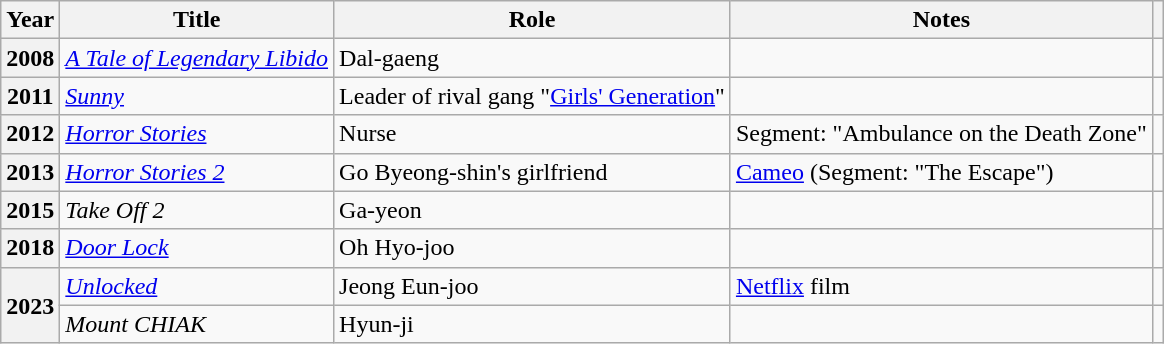<table class="wikitable plainrowheaders sortable">
<tr>
<th scope="col">Year</th>
<th scope="col">Title</th>
<th scope="col">Role</th>
<th scope="col">Notes</th>
<th scope="col" class="unsortable"></th>
</tr>
<tr>
<th scope="row">2008</th>
<td><em><a href='#'>A Tale of Legendary Libido</a></em></td>
<td>Dal-gaeng</td>
<td></td>
<td></td>
</tr>
<tr>
<th scope="row">2011</th>
<td><em><a href='#'>Sunny</a></em></td>
<td>Leader of rival gang "<a href='#'>Girls' Generation</a>"</td>
<td></td>
<td style="text-align:center"></td>
</tr>
<tr>
<th scope="row">2012</th>
<td><em><a href='#'>Horror Stories</a></em></td>
<td>Nurse</td>
<td>Segment: "Ambulance on the Death Zone"</td>
<td style="text-align:center"></td>
</tr>
<tr>
<th scope="row">2013</th>
<td><em><a href='#'>Horror Stories 2</a></em></td>
<td>Go Byeong-shin's girlfriend</td>
<td><a href='#'>Cameo</a> (Segment: "The Escape")</td>
<td></td>
</tr>
<tr>
<th scope="row">2015</th>
<td><em>Take Off 2</em></td>
<td>Ga-yeon</td>
<td></td>
<td style="text-align:center"></td>
</tr>
<tr>
<th scope="row">2018</th>
<td><em><a href='#'>Door Lock</a></em></td>
<td>Oh Hyo-joo</td>
<td></td>
<td style="text-align:center"></td>
</tr>
<tr>
<th scope="row" rowspan="2">2023</th>
<td><a href='#'><em>Unlocked</em></a></td>
<td>Jeong Eun-joo</td>
<td><a href='#'>Netflix</a> film</td>
<td style="text-align:center"></td>
</tr>
<tr>
<td><em>Mount CHIAK</em></td>
<td>Hyun-ji</td>
<td></td>
<td style="text-align:center"></td>
</tr>
</table>
